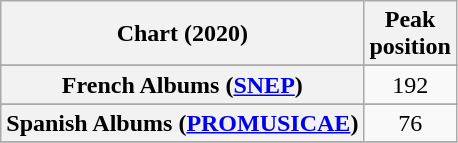<table class="wikitable sortable plainrowheaders" style="text-align:center">
<tr>
<th scope="col">Chart (2020)</th>
<th scope="col">Peak<br>position</th>
</tr>
<tr>
</tr>
<tr>
<th scope="row">French Albums (<a href='#'>SNEP</a>)</th>
<td>192</td>
</tr>
<tr>
</tr>
<tr>
</tr>
<tr>
</tr>
<tr>
<th scope="row">Spanish Albums (<a href='#'>PROMUSICAE</a>)</th>
<td>76</td>
</tr>
<tr>
</tr>
</table>
